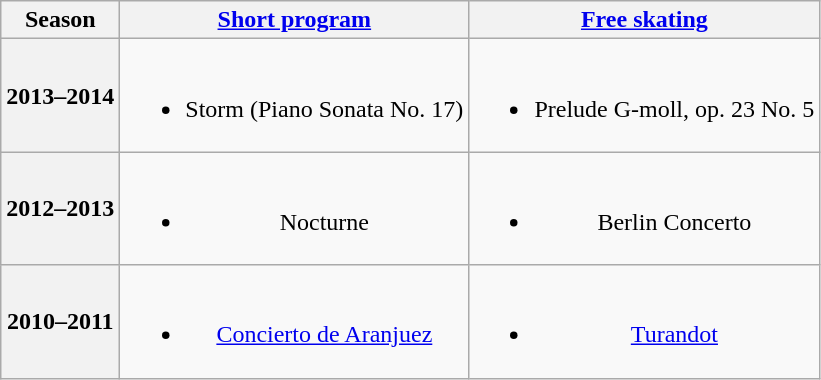<table class=wikitable style=text-align:center>
<tr>
<th>Season</th>
<th><a href='#'>Short program</a></th>
<th><a href='#'>Free skating</a></th>
</tr>
<tr>
<th>2013–2014 <br> </th>
<td><br><ul><li>Storm (Piano Sonata No. 17) <br></li></ul></td>
<td><br><ul><li>Prelude G-moll, op. 23 No. 5 <br></li></ul></td>
</tr>
<tr>
<th>2012–2013 <br> </th>
<td><br><ul><li>Nocturne <br></li></ul></td>
<td><br><ul><li>Berlin Concerto <br></li></ul></td>
</tr>
<tr>
<th>2010–2011</th>
<td><br><ul><li><a href='#'>Concierto de Aranjuez</a> <br></li></ul></td>
<td><br><ul><li><a href='#'>Turandot</a> <br></li></ul></td>
</tr>
</table>
